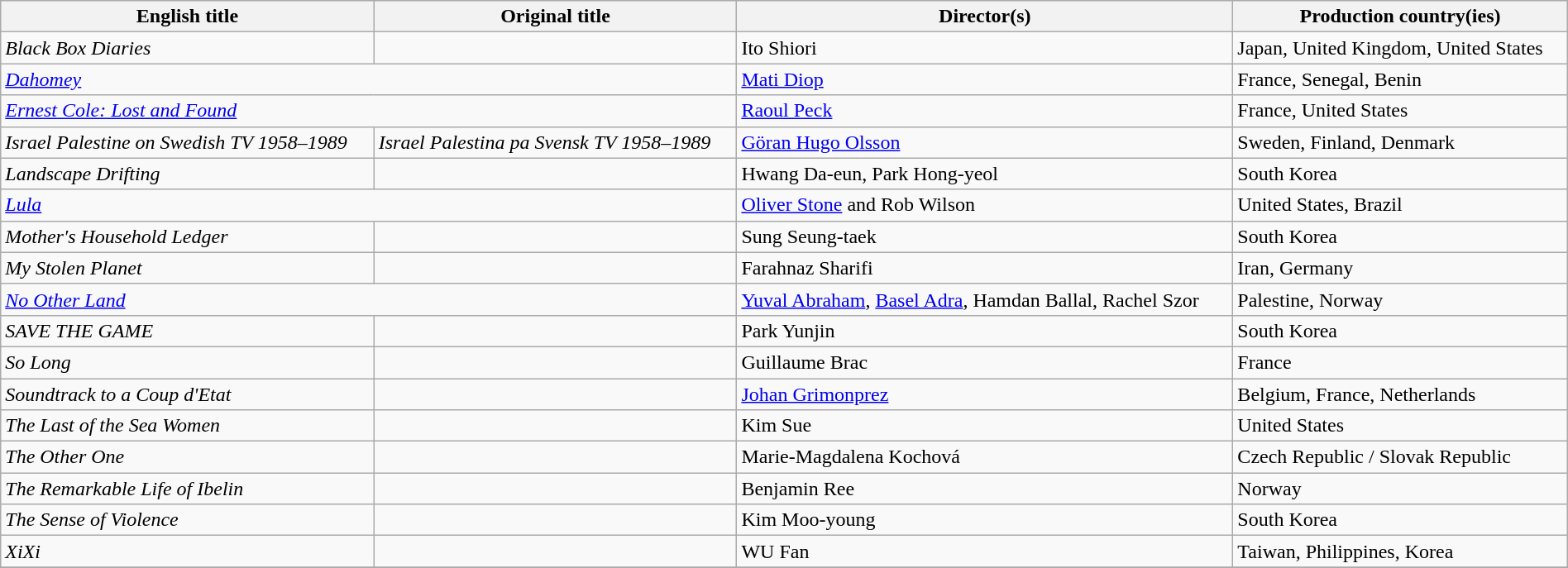<table class="sortable wikitable" style="width:100%; margin-bottom:4px" cellpadding="5">
<tr>
<th scope="col">English title</th>
<th scope="col">Original title</th>
<th scope="col">Director(s)</th>
<th scope="col">Production country(ies)</th>
</tr>
<tr>
<td><em>Black Box Diaries</em></td>
<td></td>
<td>Ito Shiori</td>
<td>Japan, United Kingdom, United States</td>
</tr>
<tr>
<td colspan=2><em><a href='#'>Dahomey</a></em></td>
<td><a href='#'>Mati Diop</a></td>
<td>France, Senegal, Benin</td>
</tr>
<tr>
<td colspan="2"><em><a href='#'>Ernest Cole: Lost and Found</a></em></td>
<td><a href='#'>Raoul Peck</a></td>
<td>France, United States</td>
</tr>
<tr>
<td><em>Israel Palestine on Swedish TV 1958–1989</em></td>
<td><em>Israel Palestina pa Svensk TV 1958–1989</em></td>
<td><a href='#'>Göran Hugo Olsson</a></td>
<td>Sweden, Finland, Denmark</td>
</tr>
<tr>
<td><em>Landscape Drifting</em></td>
<td></td>
<td>Hwang Da-eun, Park Hong-yeol</td>
<td>South Korea</td>
</tr>
<tr>
<td colspan="2"><em><a href='#'>Lula</a></em></td>
<td><a href='#'>Oliver Stone</a> and Rob Wilson</td>
<td>United States, Brazil</td>
</tr>
<tr>
<td><em>Mother′s Household Ledger</em></td>
<td></td>
<td>Sung Seung-taek</td>
<td>South Korea</td>
</tr>
<tr>
<td><em>My Stolen Planet</em></td>
<td></td>
<td>Farahnaz Sharifi</td>
<td>Iran, Germany</td>
</tr>
<tr>
<td colspan=2><em><a href='#'>No Other Land</a></em></td>
<td><a href='#'>Yuval Abraham</a>, <a href='#'>Basel Adra</a>, Hamdan Ballal, Rachel Szor</td>
<td>Palestine, Norway</td>
</tr>
<tr>
<td><em>SAVE THE GAME</em></td>
<td></td>
<td>Park Yunjin</td>
<td>South Korea</td>
</tr>
<tr>
<td><em>So Long</em></td>
<td></td>
<td>Guillaume Brac</td>
<td>France</td>
</tr>
<tr>
<td><em>Soundtrack to a Coup d'Etat</em></td>
<td></td>
<td><a href='#'>Johan Grimonprez</a></td>
<td>Belgium, France, Netherlands</td>
</tr>
<tr>
<td><em>The Last of the Sea Women</em></td>
<td></td>
<td>Kim Sue</td>
<td>United States</td>
</tr>
<tr>
<td><em>The Other One</em></td>
<td></td>
<td>Marie-Magdalena Kochová</td>
<td>Czech Republic / Slovak Republic</td>
</tr>
<tr>
<td><em>The Remarkable Life of Ibelin</em></td>
<td></td>
<td>Benjamin Ree</td>
<td>Norway</td>
</tr>
<tr>
<td><em>The Sense of Violence</em></td>
<td></td>
<td>Kim Moo-young</td>
<td>South Korea</td>
</tr>
<tr>
<td><em>XiXi</em></td>
<td></td>
<td>WU Fan</td>
<td>Taiwan, Philippines, Korea</td>
</tr>
<tr>
</tr>
</table>
